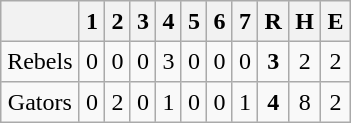<table align = right border="2" cellpadding="4" cellspacing="0" style="margin: 1em 1em 1em 1em; background: #F9F9F9; border: 1px #aaa solid; border-collapse: collapse;">
<tr align=center style="background: #F2F2F2;">
<th></th>
<th>1</th>
<th>2</th>
<th>3</th>
<th>4</th>
<th>5</th>
<th>6</th>
<th>7</th>
<th>R</th>
<th>H</th>
<th>E</th>
</tr>
<tr align=center>
<td>Rebels</td>
<td>0</td>
<td>0</td>
<td>0</td>
<td>3</td>
<td>0</td>
<td>0</td>
<td>0</td>
<td><strong>3</strong></td>
<td>2</td>
<td>2</td>
</tr>
<tr align=center>
<td>Gators</td>
<td>0</td>
<td>2</td>
<td>0</td>
<td>1</td>
<td>0</td>
<td>0</td>
<td>1</td>
<td><strong>4</strong></td>
<td>8</td>
<td>2</td>
</tr>
</table>
